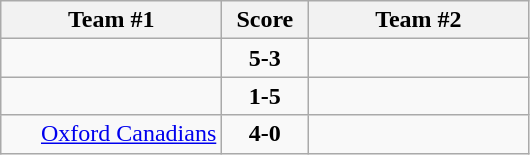<table class="wikitable" style="text-align:center;">
<tr>
<th width=140>Team #1</th>
<th width=50>Score</th>
<th width=140>Team #2</th>
</tr>
<tr>
<td style="text-align:right;"></td>
<td><strong>5-3</strong></td>
<td style="text-align:left;"></td>
</tr>
<tr>
<td style="text-align:right;"></td>
<td><strong>1-5</strong></td>
<td style="text-align:left;"></td>
</tr>
<tr>
<td style="text-align:right;"> <a href='#'>Oxford Canadians</a></td>
<td><strong>4-0</strong></td>
<td style="text-align:left;"></td>
</tr>
</table>
